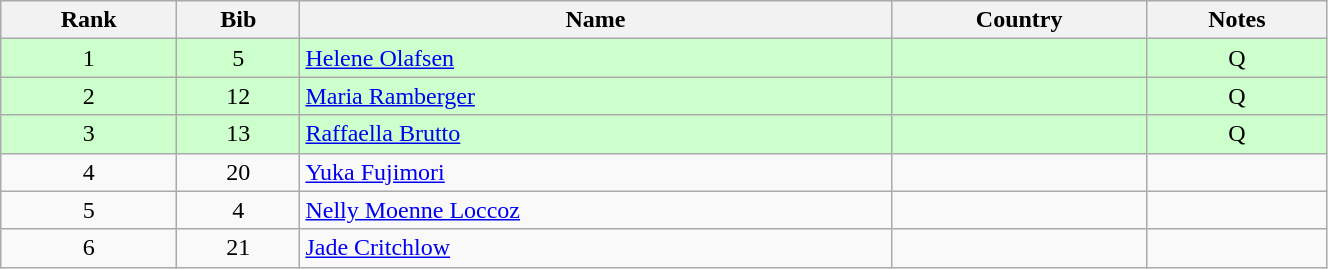<table class="wikitable" style="text-align:center;" width=70%>
<tr>
<th>Rank</th>
<th>Bib</th>
<th>Name</th>
<th>Country</th>
<th>Notes</th>
</tr>
<tr bgcolor="#ccffcc">
<td>1</td>
<td>5</td>
<td align=left><a href='#'>Helene Olafsen</a></td>
<td align=left></td>
<td>Q</td>
</tr>
<tr bgcolor="#ccffcc">
<td>2</td>
<td>12</td>
<td align=left><a href='#'>Maria Ramberger</a></td>
<td align=left></td>
<td>Q</td>
</tr>
<tr bgcolor="#ccffcc">
<td>3</td>
<td>13</td>
<td align=left><a href='#'>Raffaella Brutto</a></td>
<td align=left></td>
<td>Q</td>
</tr>
<tr>
<td>4</td>
<td>20</td>
<td align=left><a href='#'>Yuka Fujimori</a></td>
<td align=left></td>
<td></td>
</tr>
<tr>
<td>5</td>
<td>4</td>
<td align=left><a href='#'>Nelly Moenne Loccoz</a></td>
<td align=left></td>
<td></td>
</tr>
<tr>
<td>6</td>
<td>21</td>
<td align=left><a href='#'>Jade Critchlow</a></td>
<td align=left></td>
<td></td>
</tr>
</table>
